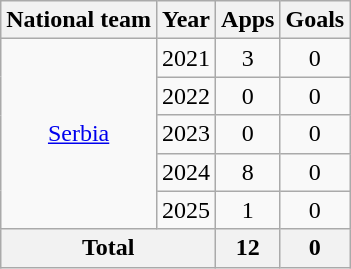<table class="wikitable" style="text-align:center">
<tr>
<th>National team</th>
<th>Year</th>
<th>Apps</th>
<th>Goals</th>
</tr>
<tr>
<td rowspan="5"><a href='#'>Serbia</a></td>
<td>2021</td>
<td>3</td>
<td>0</td>
</tr>
<tr>
<td>2022</td>
<td>0</td>
<td>0</td>
</tr>
<tr>
<td>2023</td>
<td>0</td>
<td>0</td>
</tr>
<tr>
<td>2024</td>
<td>8</td>
<td>0</td>
</tr>
<tr>
<td>2025</td>
<td>1</td>
<td>0</td>
</tr>
<tr>
<th colspan="2">Total</th>
<th>12</th>
<th>0</th>
</tr>
</table>
